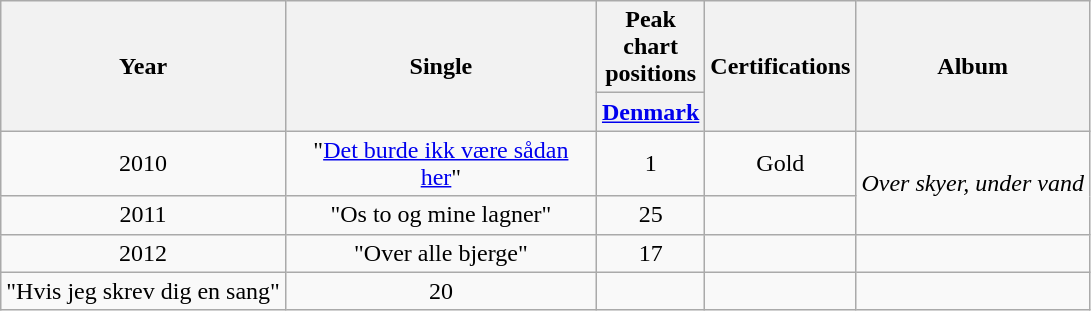<table class="wikitable sortable" style="text-align:center;">
<tr>
<th rowspan="2">Year</th>
<th rowspan="2" width="200" align="center">Single</th>
<th colspan="1">Peak chart positions</th>
<th rowspan="2">Certifications</th>
<th rowspan="2">Album</th>
</tr>
<tr>
<th style="width:3em;font-size:100%"><a href='#'>Denmark</a><br></th>
</tr>
<tr>
<td>2010</td>
<td>"<a href='#'>Det burde ikk være sådan her</a>"</td>
<td>1</td>
<td>Gold</td>
<td rowspan="2"><em>Over skyer, under vand</em></td>
</tr>
<tr>
<td rowspan="1">2011</td>
<td>"Os to og mine lagner"</td>
<td>25</td>
<td></td>
</tr>
<tr>
<td rowspan="1" rowspan=2>2012</td>
<td>"Over alle bjerge"</td>
<td>17</td>
<td></td>
<td></td>
</tr>
<tr>
<td>"Hvis jeg skrev dig en sang"</td>
<td>20</td>
<td></td>
<td></td>
</tr>
</table>
